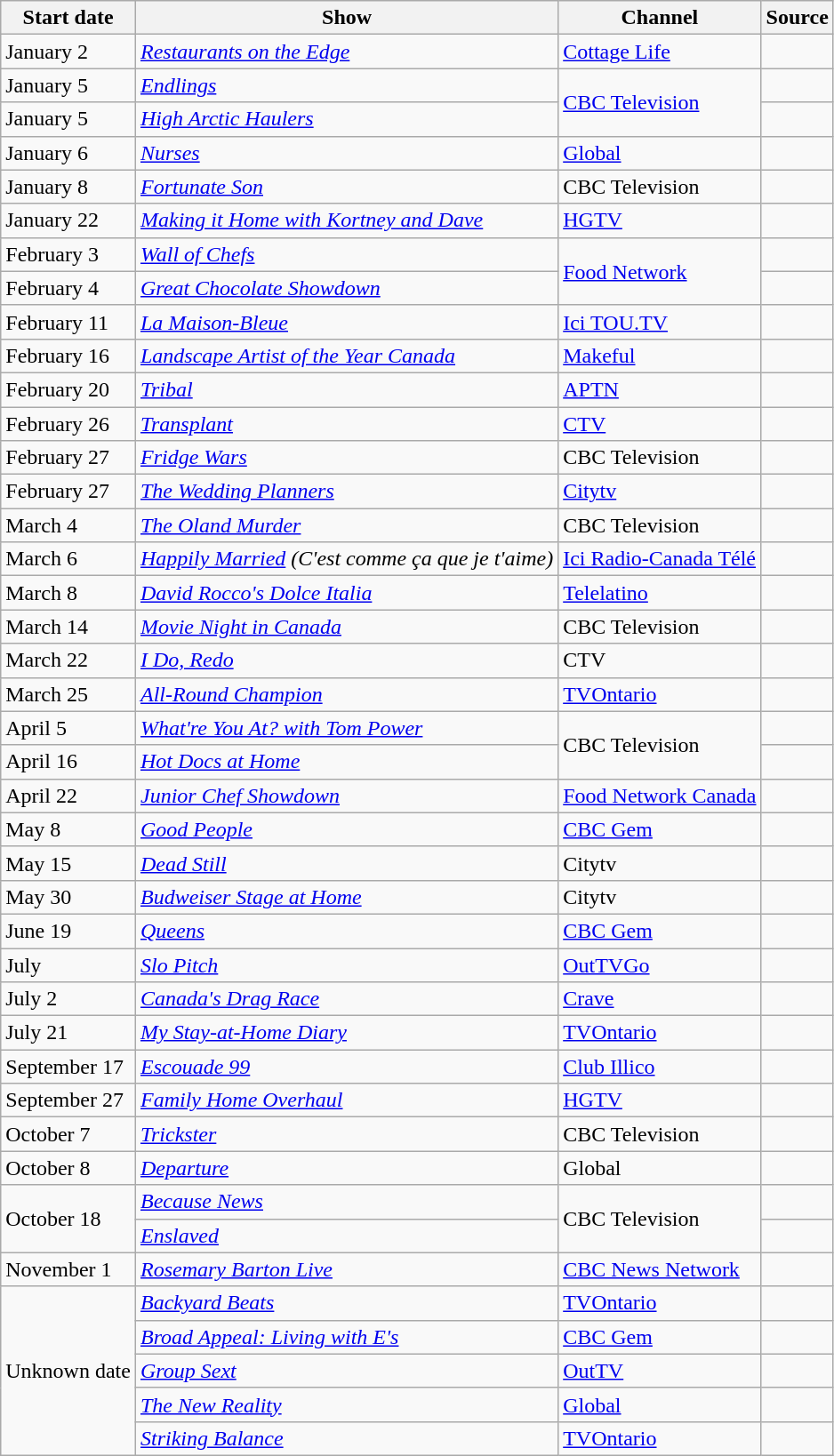<table class="wikitable">
<tr>
<th>Start date</th>
<th>Show</th>
<th>Channel</th>
<th>Source</th>
</tr>
<tr>
<td>January 2</td>
<td><em><a href='#'>Restaurants on the Edge</a></em></td>
<td><a href='#'>Cottage Life</a></td>
<td></td>
</tr>
<tr>
<td>January 5</td>
<td><em><a href='#'>Endlings</a></em></td>
<td rowspan=2><a href='#'>CBC Television</a></td>
<td></td>
</tr>
<tr>
<td>January 5</td>
<td><em><a href='#'>High Arctic Haulers</a></em></td>
<td></td>
</tr>
<tr>
<td>January 6</td>
<td><em><a href='#'>Nurses</a></em></td>
<td><a href='#'>Global</a></td>
<td></td>
</tr>
<tr>
<td>January 8</td>
<td><em><a href='#'>Fortunate Son</a></em></td>
<td>CBC Television</td>
<td></td>
</tr>
<tr>
<td>January 22</td>
<td><em><a href='#'>Making it Home with Kortney and Dave</a></em></td>
<td><a href='#'>HGTV</a></td>
<td></td>
</tr>
<tr>
<td>February 3</td>
<td><em><a href='#'>Wall of Chefs</a></em></td>
<td rowspan=2><a href='#'>Food Network</a></td>
<td></td>
</tr>
<tr>
<td>February 4</td>
<td><em><a href='#'>Great Chocolate Showdown</a></em></td>
<td></td>
</tr>
<tr>
<td>February 11</td>
<td><em><a href='#'>La Maison-Bleue</a></em></td>
<td><a href='#'>Ici TOU.TV</a></td>
<td></td>
</tr>
<tr>
<td>February 16</td>
<td><em><a href='#'>Landscape Artist of the Year Canada</a></em></td>
<td><a href='#'>Makeful</a></td>
<td></td>
</tr>
<tr>
<td>February 20</td>
<td><em><a href='#'>Tribal</a></em></td>
<td><a href='#'>APTN</a></td>
<td></td>
</tr>
<tr>
<td>February 26</td>
<td><em><a href='#'>Transplant</a></em></td>
<td><a href='#'>CTV</a></td>
<td></td>
</tr>
<tr>
<td>February 27</td>
<td><em><a href='#'>Fridge Wars</a></em></td>
<td>CBC Television</td>
<td></td>
</tr>
<tr>
<td>February 27</td>
<td><em><a href='#'>The Wedding Planners</a></em></td>
<td><a href='#'>Citytv</a></td>
<td></td>
</tr>
<tr>
<td>March 4</td>
<td><em><a href='#'>The Oland Murder</a></em></td>
<td>CBC Television</td>
<td></td>
</tr>
<tr>
<td>March 6</td>
<td><em><a href='#'>Happily Married</a> (C'est comme ça que je t'aime)</em></td>
<td><a href='#'>Ici Radio-Canada Télé</a></td>
<td></td>
</tr>
<tr>
<td>March 8</td>
<td><em><a href='#'>David Rocco's Dolce Italia</a></em></td>
<td><a href='#'>Telelatino</a></td>
<td></td>
</tr>
<tr>
<td>March 14</td>
<td><em><a href='#'>Movie Night in Canada</a></em></td>
<td>CBC Television</td>
<td></td>
</tr>
<tr>
<td>March 22</td>
<td><em><a href='#'>I Do, Redo</a></em></td>
<td>CTV</td>
<td></td>
</tr>
<tr>
<td>March 25</td>
<td><em><a href='#'>All-Round Champion</a></em></td>
<td><a href='#'>TVOntario</a></td>
<td></td>
</tr>
<tr>
<td>April 5</td>
<td><em><a href='#'>What're You At? with Tom Power</a></em></td>
<td rowspan=2>CBC Television</td>
<td></td>
</tr>
<tr>
<td>April 16</td>
<td><em><a href='#'>Hot Docs at Home</a></em></td>
<td></td>
</tr>
<tr>
<td>April 22</td>
<td><em><a href='#'>Junior Chef Showdown</a></em></td>
<td><a href='#'>Food Network Canada</a></td>
<td></td>
</tr>
<tr>
<td>May 8</td>
<td><em><a href='#'>Good People</a></em></td>
<td><a href='#'>CBC Gem</a></td>
<td></td>
</tr>
<tr>
<td>May 15</td>
<td><em><a href='#'>Dead Still</a></em></td>
<td>Citytv</td>
<td></td>
</tr>
<tr>
<td>May 30</td>
<td><em><a href='#'>Budweiser Stage at Home</a></em></td>
<td>Citytv</td>
<td></td>
</tr>
<tr>
<td>June 19</td>
<td><em><a href='#'>Queens</a></em></td>
<td><a href='#'>CBC Gem</a></td>
<td></td>
</tr>
<tr>
<td>July</td>
<td><em><a href='#'>Slo Pitch</a></em></td>
<td><a href='#'>OutTVGo</a></td>
<td></td>
</tr>
<tr>
<td>July 2</td>
<td><em><a href='#'>Canada's Drag Race</a></em></td>
<td><a href='#'>Crave</a></td>
<td></td>
</tr>
<tr>
<td>July 21</td>
<td><em><a href='#'>My Stay-at-Home Diary</a></em></td>
<td><a href='#'>TVOntario</a></td>
<td></td>
</tr>
<tr>
<td>September 17</td>
<td><em><a href='#'>Escouade 99</a></em></td>
<td><a href='#'>Club Illico</a></td>
<td></td>
</tr>
<tr>
<td>September 27</td>
<td><em><a href='#'>Family Home Overhaul</a></em></td>
<td><a href='#'>HGTV</a></td>
<td></td>
</tr>
<tr>
<td>October 7</td>
<td><em><a href='#'>Trickster</a></em></td>
<td>CBC Television</td>
<td></td>
</tr>
<tr>
<td>October 8</td>
<td><em><a href='#'>Departure</a></em></td>
<td>Global</td>
<td></td>
</tr>
<tr>
<td rowspan=2>October 18</td>
<td><em><a href='#'>Because News</a></em></td>
<td rowspan=2>CBC Television</td>
<td></td>
</tr>
<tr>
<td><em><a href='#'>Enslaved</a></em></td>
<td></td>
</tr>
<tr>
<td>November 1</td>
<td><em><a href='#'>Rosemary Barton Live</a></em></td>
<td><a href='#'>CBC News Network</a></td>
<td></td>
</tr>
<tr>
<td rowspan=5>Unknown date</td>
<td><em><a href='#'>Backyard Beats</a></em></td>
<td><a href='#'>TVOntario</a></td>
<td></td>
</tr>
<tr>
<td><em><a href='#'>Broad Appeal: Living with E's</a></em></td>
<td><a href='#'>CBC Gem</a></td>
<td></td>
</tr>
<tr>
<td><em><a href='#'>Group Sext</a></em></td>
<td><a href='#'>OutTV</a></td>
<td></td>
</tr>
<tr>
<td><em><a href='#'>The New Reality</a></em></td>
<td><a href='#'>Global</a></td>
<td></td>
</tr>
<tr>
<td><em><a href='#'>Striking Balance</a></em></td>
<td><a href='#'>TVOntario</a></td>
<td></td>
</tr>
</table>
